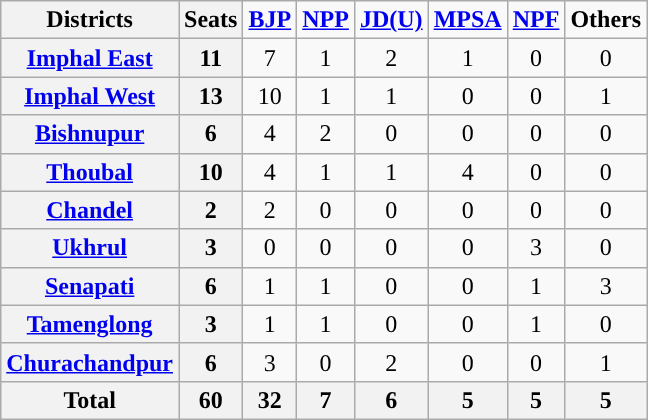<table class="wikitable" style="text-align:center">
<tr>
<th>Districts</th>
<th>Seats</th>
<td><a href='#'><span><strong>BJP</strong></span></a></td>
<td><a href='#'><span><strong>NPP</strong></span></a></td>
<td><a href='#'><span><strong>JD(U)</strong></span></a></td>
<td><a href='#'><span><strong>MPSA</strong></span></a></td>
<td><a href='#'><span><strong>NPF</strong></span></a></td>
<td><span><strong>Others</strong></span></td>
</tr>
<tr>
<th><a href='#'>Imphal East</a></th>
<th>11</th>
<td style="background:">7</td>
<td>1</td>
<td>2</td>
<td>1</td>
<td>0</td>
<td>0</td>
</tr>
<tr>
<th><a href='#'>Imphal West</a></th>
<th>13</th>
<td style="background:">10</td>
<td>1</td>
<td>1</td>
<td>0</td>
<td>0</td>
<td>1</td>
</tr>
<tr>
<th><a href='#'>Bishnupur</a></th>
<th>6</th>
<td style="background:">4</td>
<td>2</td>
<td>0</td>
<td>0</td>
<td>0</td>
<td>0</td>
</tr>
<tr>
<th><a href='#'>Thoubal</a></th>
<th>10</th>
<td>4</td>
<td>1</td>
<td>1</td>
<td>4</td>
<td>0</td>
<td>0</td>
</tr>
<tr>
<th><a href='#'>Chandel</a></th>
<th>2</th>
<td style="background:">2</td>
<td>0</td>
<td>0</td>
<td>0</td>
<td>0</td>
<td>0</td>
</tr>
<tr>
<th><a href='#'>Ukhrul</a></th>
<th>3</th>
<td>0</td>
<td>0</td>
<td>0</td>
<td>0</td>
<td style="background:">3</td>
<td>0</td>
</tr>
<tr>
<th><a href='#'>Senapati</a></th>
<th>6</th>
<td>1</td>
<td>1</td>
<td>0</td>
<td>0</td>
<td>1</td>
<td style="background:">3</td>
</tr>
<tr>
<th><a href='#'>Tamenglong</a></th>
<th>3</th>
<td>1</td>
<td>1</td>
<td>0</td>
<td>0</td>
<td>1</td>
<td>0</td>
</tr>
<tr>
<th><a href='#'>Churachandpur</a></th>
<th>6</th>
<td style="background:">3</td>
<td>0</td>
<td>2</td>
<td>0</td>
<td>0</td>
<td>1</td>
</tr>
<tr>
<th>Total</th>
<th>60</th>
<th>32</th>
<th>7</th>
<th>6</th>
<th>5</th>
<th>5</th>
<th>5</th>
</tr>
</table>
